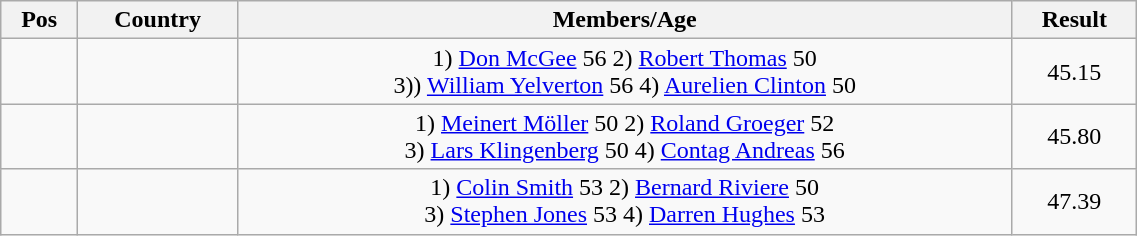<table class="wikitable"  style="text-align:center; width:60%;">
<tr>
<th>Pos</th>
<th>Country</th>
<th>Members/Age</th>
<th>Result</th>
</tr>
<tr>
<td align=center></td>
<td align=left></td>
<td>1) <a href='#'>Don McGee</a> 56 2) <a href='#'>Robert Thomas</a> 50<br>3)) <a href='#'>William Yelverton</a> 56 4) <a href='#'>Aurelien Clinton</a> 50</td>
<td>45.15</td>
</tr>
<tr>
<td align=center></td>
<td align=left></td>
<td>1) <a href='#'>Meinert Möller</a> 50 2) <a href='#'>Roland Groeger</a> 52<br>3) <a href='#'>Lars Klingenberg</a> 50 4) <a href='#'>Contag Andreas</a> 56</td>
<td>45.80</td>
</tr>
<tr>
<td align=center></td>
<td align=left></td>
<td>1) <a href='#'>Colin Smith</a> 53 2) <a href='#'>Bernard Riviere</a> 50<br>3) <a href='#'>Stephen Jones</a> 53 4) <a href='#'>Darren Hughes</a> 53</td>
<td>47.39</td>
</tr>
</table>
